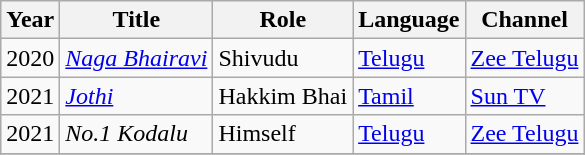<table class="wikitable sortable">
<tr>
<th>Year</th>
<th>Title</th>
<th>Role</th>
<th>Language</th>
<th>Channel</th>
</tr>
<tr>
<td>2020</td>
<td><em><a href='#'>Naga Bhairavi</a></em></td>
<td>Shivudu</td>
<td><a href='#'>Telugu</a></td>
<td><a href='#'>Zee Telugu</a></td>
</tr>
<tr>
<td>2021</td>
<td><em><a href='#'>Jothi</a></em></td>
<td>Hakkim Bhai</td>
<td><a href='#'>Tamil</a></td>
<td><a href='#'>Sun TV</a></td>
</tr>
<tr>
<td>2021</td>
<td><em>No.1 Kodalu</em></td>
<td>Himself</td>
<td><a href='#'>Telugu</a></td>
<td><a href='#'>Zee Telugu</a></td>
</tr>
<tr>
</tr>
</table>
